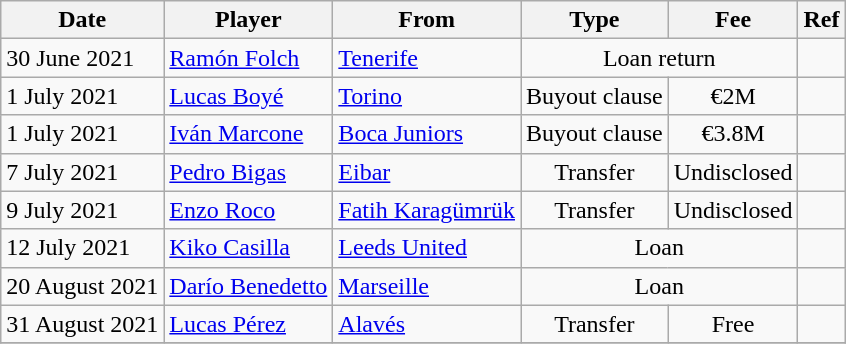<table class="wikitable">
<tr>
<th>Date</th>
<th>Player</th>
<th>From</th>
<th>Type</th>
<th>Fee</th>
<th>Ref</th>
</tr>
<tr>
<td>30 June 2021</td>
<td> <a href='#'>Ramón Folch</a></td>
<td><a href='#'>Tenerife</a></td>
<td align=center colspan=2>Loan return</td>
<td align=center></td>
</tr>
<tr>
<td>1 July 2021</td>
<td> <a href='#'>Lucas Boyé</a></td>
<td> <a href='#'>Torino</a></td>
<td align=center>Buyout clause</td>
<td align=center>€2M</td>
<td align=center></td>
</tr>
<tr>
<td>1 July 2021</td>
<td> <a href='#'>Iván Marcone</a></td>
<td> <a href='#'>Boca Juniors</a></td>
<td align=center>Buyout clause</td>
<td align=center>€3.8M</td>
<td align=center></td>
</tr>
<tr>
<td>7 July 2021</td>
<td> <a href='#'>Pedro Bigas</a></td>
<td><a href='#'>Eibar</a></td>
<td align=center>Transfer</td>
<td align=center>Undisclosed</td>
<td align=center></td>
</tr>
<tr>
<td>9 July 2021</td>
<td> <a href='#'>Enzo Roco</a></td>
<td> <a href='#'>Fatih Karagümrük</a></td>
<td align=center>Transfer</td>
<td align=center>Undisclosed</td>
<td align=center></td>
</tr>
<tr>
<td>12 July 2021</td>
<td> <a href='#'>Kiko Casilla</a></td>
<td> <a href='#'>Leeds United</a></td>
<td align=center colspan=2>Loan</td>
<td align=center></td>
</tr>
<tr>
<td>20 August 2021</td>
<td> <a href='#'>Darío Benedetto</a></td>
<td> <a href='#'>Marseille</a></td>
<td align=center colspan=2>Loan</td>
<td align=center></td>
</tr>
<tr>
<td>31 August 2021</td>
<td> <a href='#'>Lucas Pérez</a></td>
<td><a href='#'>Alavés</a></td>
<td align=center>Transfer</td>
<td align=center>Free</td>
<td align=center></td>
</tr>
<tr>
</tr>
</table>
